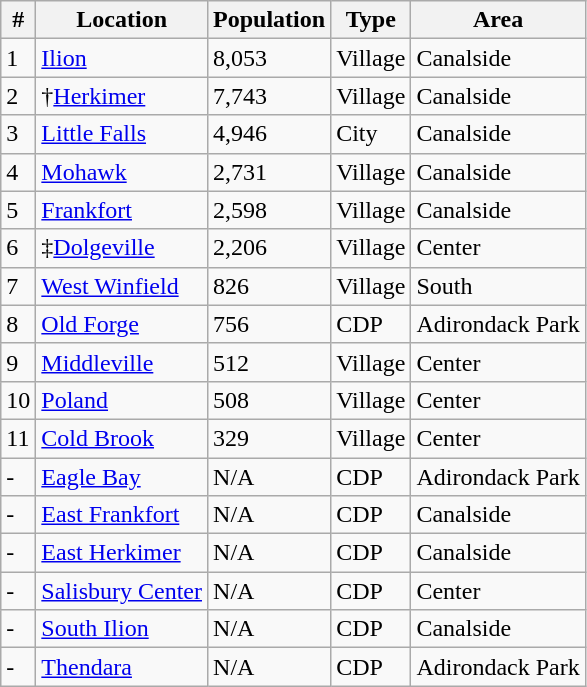<table class="wikitable sortable">
<tr>
<th>#</th>
<th>Location</th>
<th>Population</th>
<th>Type</th>
<th>Area</th>
</tr>
<tr>
<td>1</td>
<td><a href='#'>Ilion</a></td>
<td>8,053</td>
<td>Village</td>
<td>Canalside</td>
</tr>
<tr>
<td>2</td>
<td>†<a href='#'>Herkimer</a></td>
<td>7,743</td>
<td>Village</td>
<td>Canalside</td>
</tr>
<tr>
<td>3</td>
<td><a href='#'>Little Falls</a></td>
<td>4,946</td>
<td>City</td>
<td>Canalside</td>
</tr>
<tr>
<td>4</td>
<td><a href='#'>Mohawk</a></td>
<td>2,731</td>
<td>Village</td>
<td>Canalside</td>
</tr>
<tr>
<td>5</td>
<td><a href='#'>Frankfort</a></td>
<td>2,598</td>
<td>Village</td>
<td>Canalside</td>
</tr>
<tr>
<td>6</td>
<td>‡<a href='#'>Dolgeville</a></td>
<td>2,206</td>
<td>Village</td>
<td>Center</td>
</tr>
<tr>
<td>7</td>
<td><a href='#'>West Winfield</a></td>
<td>826</td>
<td>Village</td>
<td>South</td>
</tr>
<tr>
<td>8</td>
<td><a href='#'>Old Forge</a></td>
<td>756</td>
<td>CDP</td>
<td>Adirondack Park</td>
</tr>
<tr>
<td>9</td>
<td><a href='#'>Middleville</a></td>
<td>512</td>
<td>Village</td>
<td>Center</td>
</tr>
<tr>
<td>10</td>
<td><a href='#'>Poland</a></td>
<td>508</td>
<td>Village</td>
<td>Center</td>
</tr>
<tr>
<td>11</td>
<td><a href='#'>Cold Brook</a></td>
<td>329</td>
<td>Village</td>
<td>Center</td>
</tr>
<tr>
<td>-</td>
<td><a href='#'>Eagle Bay</a></td>
<td>N/A</td>
<td>CDP</td>
<td>Adirondack Park</td>
</tr>
<tr>
<td>-</td>
<td><a href='#'>East Frankfort</a></td>
<td>N/A</td>
<td>CDP</td>
<td>Canalside</td>
</tr>
<tr>
<td>-</td>
<td><a href='#'>East Herkimer</a></td>
<td>N/A</td>
<td>CDP</td>
<td>Canalside</td>
</tr>
<tr>
<td>-</td>
<td><a href='#'>Salisbury Center</a></td>
<td>N/A</td>
<td>CDP</td>
<td>Center</td>
</tr>
<tr>
<td>-</td>
<td><a href='#'>South Ilion</a></td>
<td>N/A</td>
<td>CDP</td>
<td>Canalside</td>
</tr>
<tr>
<td>-</td>
<td><a href='#'>Thendara</a></td>
<td>N/A</td>
<td>CDP</td>
<td>Adirondack Park</td>
</tr>
</table>
